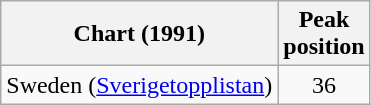<table class="wikitable">
<tr>
<th>Chart (1991)</th>
<th>Peak<br>position</th>
</tr>
<tr>
<td>Sweden (<a href='#'>Sverigetopplistan</a>)</td>
<td align="center">36</td>
</tr>
</table>
